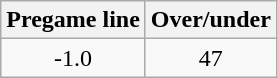<table class="wikitable" style="margin-left: auto; margin-right: auto; border: none; display: inline-table;">
<tr align="center">
<th style=>Pregame line</th>
<th style=>Over/under</th>
</tr>
<tr align="center">
<td>-1.0</td>
<td>47</td>
</tr>
</table>
